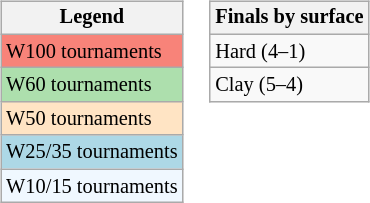<table>
<tr valign=top>
<td><br><table class="wikitable" style="font-size:85%">
<tr>
<th>Legend</th>
</tr>
<tr style="background:#f88379;">
<td>W100 tournaments</td>
</tr>
<tr style="background:#addfad;">
<td>W60 tournaments</td>
</tr>
<tr style="background:#ffe4c4;">
<td>W50 tournaments</td>
</tr>
<tr style="background:lightblue;">
<td>W25/35 tournaments</td>
</tr>
<tr style="background:#f0f8ff;">
<td>W10/15 tournaments</td>
</tr>
</table>
</td>
<td><br><table class="wikitable" style="font-size:85%">
<tr>
<th>Finals by surface</th>
</tr>
<tr>
<td>Hard (4–1)</td>
</tr>
<tr>
<td>Clay (5–4)</td>
</tr>
</table>
</td>
</tr>
</table>
